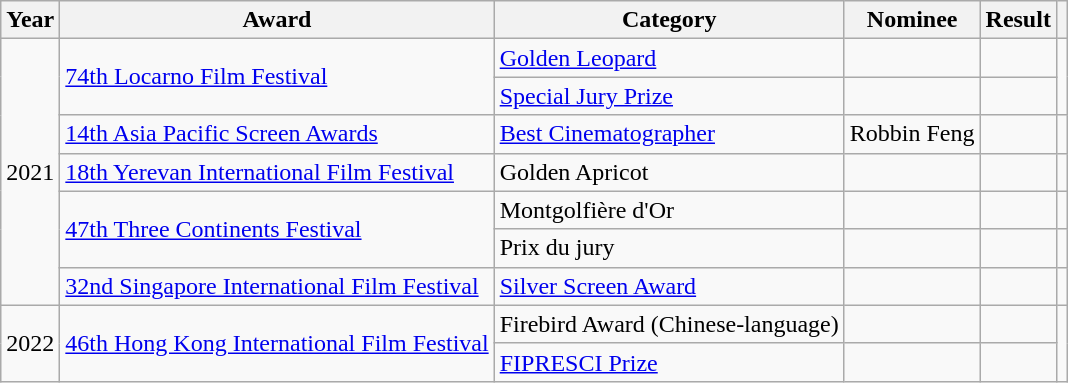<table class="wikitable plainrowheaders">
<tr>
<th scope="col">Year</th>
<th scope="col">Award</th>
<th scope="col">Category</th>
<th scope="col">Nominee</th>
<th scope="col">Result</th>
<th scope="col"></th>
</tr>
<tr>
<td rowspan="7">2021</td>
<td rowspan="2"><a href='#'>74th Locarno Film Festival</a></td>
<td><a href='#'>Golden Leopard</a></td>
<td></td>
<td></td>
<td rowspan="2"></td>
</tr>
<tr>
<td><a href='#'>Special Jury Prize</a></td>
<td></td>
<td></td>
</tr>
<tr>
<td><a href='#'>14th Asia Pacific Screen Awards</a></td>
<td><a href='#'>Best Cinematographer</a></td>
<td>Robbin Feng</td>
<td></td>
<td></td>
</tr>
<tr>
<td><a href='#'>18th Yerevan International Film Festival</a></td>
<td>Golden Apricot</td>
<td></td>
<td></td>
<td></td>
</tr>
<tr>
<td rowspan="2"><a href='#'>47th Three Continents Festival</a></td>
<td>Montgolfière d'Or</td>
<td></td>
<td></td>
<td></td>
</tr>
<tr>
<td>Prix du jury</td>
<td></td>
<td></td>
<td></td>
</tr>
<tr>
<td><a href='#'>32nd Singapore International Film Festival</a></td>
<td><a href='#'>Silver Screen Award</a></td>
<td></td>
<td></td>
<td></td>
</tr>
<tr>
<td rowspan="2">2022</td>
<td rowspan="2"><a href='#'>46th Hong Kong International Film Festival</a></td>
<td>Firebird Award (Chinese-language)</td>
<td></td>
<td></td>
<td rowspan="2"></td>
</tr>
<tr>
<td><a href='#'>FIPRESCI Prize</a></td>
<td></td>
<td></td>
</tr>
</table>
